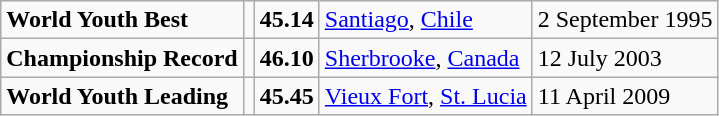<table class="wikitable">
<tr>
<td><strong>World Youth Best</strong></td>
<td></td>
<td><strong>45.14</strong></td>
<td><a href='#'>Santiago</a>, <a href='#'>Chile</a></td>
<td>2 September 1995</td>
</tr>
<tr>
<td><strong>Championship Record</strong></td>
<td></td>
<td><strong>46.10</strong></td>
<td><a href='#'>Sherbrooke</a>, <a href='#'>Canada</a></td>
<td>12 July 2003</td>
</tr>
<tr>
<td><strong>World Youth Leading</strong></td>
<td></td>
<td rowspan=2><strong>45.45</strong></td>
<td><a href='#'>Vieux Fort</a>, <a href='#'>St. Lucia</a></td>
<td>11 April 2009</td>
</tr>
</table>
